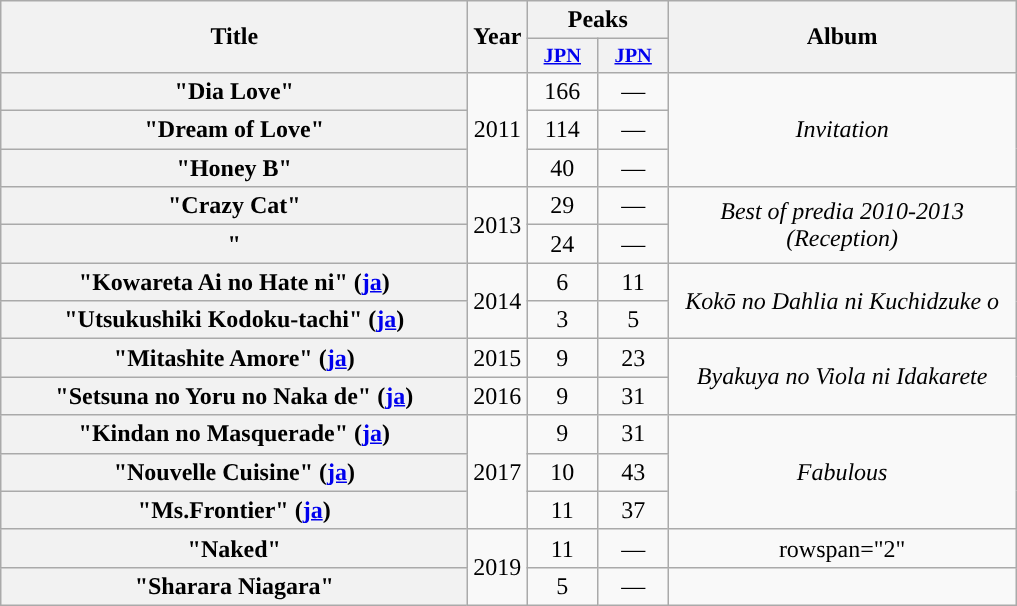<table class="wikitable plainrowheaders" style="text-align: center;" border="1">
<tr>
<th rowspan="2" scope="col" style="width:19em;">Title</th>
<th rowspan="2" scope="col" style="width:1em;">Year</th>
<th colspan="2" scope="col">Peaks</th>
<th rowspan="2" scope="col" style="width:14em;">Album</th>
</tr>
<tr>
<th scope="col" style="width:3em;font-size:85%;"><a href='#'>JPN</a><br></th>
<th scope="col" style="width:3em;font-size:85%;"><a href='#'>JPN </a><br></th>
</tr>
<tr>
<th scope="row">"Dia Love"</th>
<td rowspan="3">2011</td>
<td>166</td>
<td>—</td>
<td rowspan="3"><em>Invitation</em></td>
</tr>
<tr>
<th scope="row">"Dream of Love"</th>
<td>114</td>
<td>—</td>
</tr>
<tr>
<th scope="row">"Honey B"</th>
<td>40</td>
<td>—</td>
</tr>
<tr>
<th scope="row">"Crazy Cat"</th>
<td rowspan="2">2013</td>
<td>29</td>
<td>—</td>
<td rowspan="2"><em>Best of predia 2010-2013 (Reception)</em></td>
</tr>
<tr>
<th scope="row">"</th>
<td>24</td>
<td>—</td>
</tr>
<tr>
<th scope="row">"Kowareta Ai no Hate ni" (<a href='#'>ja</a>)</th>
<td rowspan="2">2014</td>
<td>6</td>
<td>11</td>
<td rowspan="2"><em>Kokō no Dahlia ni Kuchidzuke o</em></td>
</tr>
<tr>
<th scope="row">"Utsukushiki Kodoku-tachi" (<a href='#'>ja</a>)</th>
<td>3</td>
<td>5</td>
</tr>
<tr>
<th scope="row">"Mitashite Amore" (<a href='#'>ja</a>)</th>
<td>2015</td>
<td>9</td>
<td>23</td>
<td rowspan="2"><em>Byakuya no Viola ni Idakarete</em></td>
</tr>
<tr>
<th scope="row">"Setsuna no Yoru no Naka de" (<a href='#'>ja</a>)</th>
<td>2016</td>
<td>9</td>
<td>31</td>
</tr>
<tr>
<th scope="row">"Kindan no Masquerade" (<a href='#'>ja</a>)</th>
<td rowspan="3">2017</td>
<td>9</td>
<td>31</td>
<td rowspan="3"><em>Fabulous</em></td>
</tr>
<tr>
<th scope="row">"Nouvelle Cuisine" (<a href='#'>ja</a>)</th>
<td>10</td>
<td>43</td>
</tr>
<tr>
<th scope="row">"Ms.Frontier" (<a href='#'>ja</a>)</th>
<td>11</td>
<td>37</td>
</tr>
<tr>
<th scope="row">"Naked"</th>
<td rowspan="2">2019</td>
<td>11</td>
<td>—</td>
<td>rowspan="2" </td>
</tr>
<tr>
<th scope="row">"Sharara Niagara"</th>
<td>5</td>
<td>—</td>
</tr>
</table>
